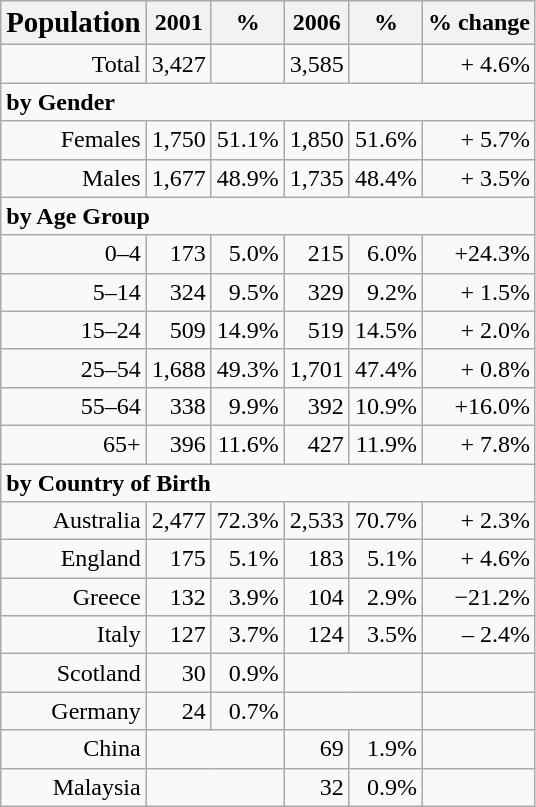<table class=wikitable>
<tr>
<th><big>Population</big></th>
<th>2001</th>
<th>%</th>
<th>2006</th>
<th>%</th>
<th>% change</th>
</tr>
<tr align=right>
<td>Total</td>
<td>3,427</td>
<td></td>
<td>3,585</td>
<td></td>
<td>+ 4.6%</td>
</tr>
<tr>
<td colspan=6><strong>by Gender</strong></td>
</tr>
<tr align=right>
<td>Females</td>
<td>1,750</td>
<td>51.1%</td>
<td>1,850</td>
<td>51.6%</td>
<td>+ 5.7%</td>
</tr>
<tr align=right>
<td>Males</td>
<td>1,677</td>
<td>48.9%</td>
<td>1,735</td>
<td>48.4%</td>
<td>+ 3.5%</td>
</tr>
<tr>
<td colspan=6><strong>by Age Group</strong></td>
</tr>
<tr align=right>
<td>0–4</td>
<td>173</td>
<td>5.0%</td>
<td>215</td>
<td>6.0%</td>
<td>+24.3%</td>
</tr>
<tr align=right>
<td>5–14</td>
<td>324</td>
<td>9.5%</td>
<td>329</td>
<td>9.2%</td>
<td>+ 1.5%</td>
</tr>
<tr align=right>
<td>15–24</td>
<td>509</td>
<td>14.9%</td>
<td>519</td>
<td>14.5%</td>
<td>+ 2.0%</td>
</tr>
<tr align=right>
<td>25–54</td>
<td>1,688</td>
<td>49.3%</td>
<td>1,701</td>
<td>47.4%</td>
<td>+ 0.8%</td>
</tr>
<tr align=right>
<td>55–64</td>
<td>338</td>
<td>9.9%</td>
<td>392</td>
<td>10.9%</td>
<td>+16.0%</td>
</tr>
<tr align=right>
<td>65+</td>
<td>396</td>
<td>11.6%</td>
<td>427</td>
<td>11.9%</td>
<td>+ 7.8%</td>
</tr>
<tr>
<td colspan=6><strong>by Country of Birth</strong></td>
</tr>
<tr align=right>
<td>Australia</td>
<td>2,477</td>
<td>72.3%</td>
<td>2,533</td>
<td>70.7%</td>
<td>+ 2.3%</td>
</tr>
<tr align=right>
<td>England</td>
<td>175</td>
<td>5.1%</td>
<td>183</td>
<td>5.1%</td>
<td>+ 4.6%</td>
</tr>
<tr align=right>
<td>Greece</td>
<td>132</td>
<td>3.9%</td>
<td>104</td>
<td>2.9%</td>
<td>−21.2%</td>
</tr>
<tr align=right>
<td>Italy</td>
<td>127</td>
<td>3.7%</td>
<td>124</td>
<td>3.5%</td>
<td>– 2.4%</td>
</tr>
<tr align=right>
<td>Scotland</td>
<td>30</td>
<td>0.9%</td>
<td colspan=2></td>
<td></td>
</tr>
<tr align=right>
<td>Germany</td>
<td>24</td>
<td>0.7%</td>
<td colspan=2></td>
<td></td>
</tr>
<tr align=right>
<td>China</td>
<td colspan=2></td>
<td>69</td>
<td>1.9%</td>
<td></td>
</tr>
<tr align=right>
<td>Malaysia</td>
<td colspan=2></td>
<td>32</td>
<td>0.9%</td>
<td></td>
</tr>
</table>
